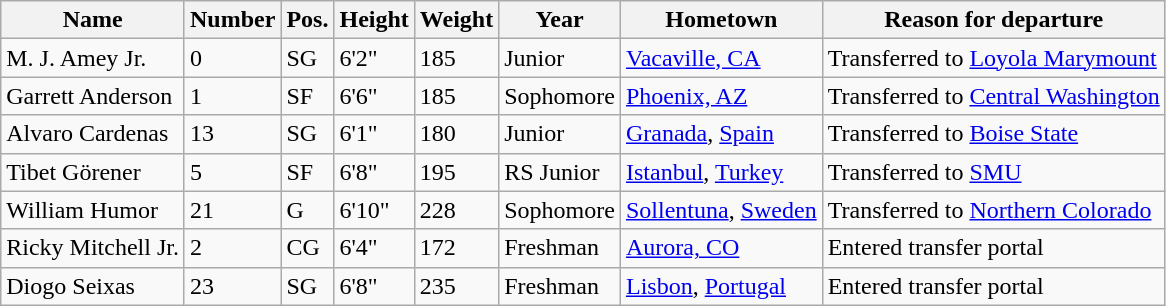<table class="wikitable sortable" border="1">
<tr>
<th>Name</th>
<th>Number</th>
<th>Pos.</th>
<th>Height</th>
<th>Weight</th>
<th>Year</th>
<th>Hometown</th>
<th class="unsortable">Reason for departure</th>
</tr>
<tr>
<td>M. J. Amey Jr.</td>
<td>0</td>
<td>SG</td>
<td>6'2"</td>
<td>185</td>
<td>Junior</td>
<td><a href='#'>Vacaville, CA</a></td>
<td>Transferred to <a href='#'>Loyola Marymount</a></td>
</tr>
<tr>
<td>Garrett Anderson</td>
<td>1</td>
<td>SF</td>
<td>6'6"</td>
<td>185</td>
<td>Sophomore</td>
<td><a href='#'>Phoenix, AZ</a></td>
<td>Transferred to <a href='#'>Central Washington</a></td>
</tr>
<tr>
<td>Alvaro Cardenas</td>
<td>13</td>
<td>SG</td>
<td>6'1"</td>
<td>180</td>
<td>Junior</td>
<td><a href='#'>Granada</a>, <a href='#'>Spain</a></td>
<td>Transferred to <a href='#'>Boise State</a></td>
</tr>
<tr>
<td>Tibet Görener</td>
<td>5</td>
<td>SF</td>
<td>6'8"</td>
<td>195</td>
<td>RS Junior</td>
<td><a href='#'>Istanbul</a>, <a href='#'>Turkey</a></td>
<td>Transferred to <a href='#'>SMU</a></td>
</tr>
<tr>
<td>William Humor</td>
<td>21</td>
<td>G</td>
<td>6'10"</td>
<td>228</td>
<td>Sophomore</td>
<td><a href='#'>Sollentuna</a>, <a href='#'>Sweden</a></td>
<td>Transferred to <a href='#'>Northern Colorado</a></td>
</tr>
<tr>
<td>Ricky Mitchell Jr.</td>
<td>2</td>
<td>CG</td>
<td>6'4"</td>
<td>172</td>
<td>Freshman</td>
<td><a href='#'>Aurora, CO</a></td>
<td>Entered transfer portal</td>
</tr>
<tr>
<td>Diogo Seixas</td>
<td>23</td>
<td>SG</td>
<td>6'8"</td>
<td>235</td>
<td>Freshman</td>
<td><a href='#'>Lisbon</a>, <a href='#'>Portugal</a></td>
<td>Entered transfer portal</td>
</tr>
</table>
